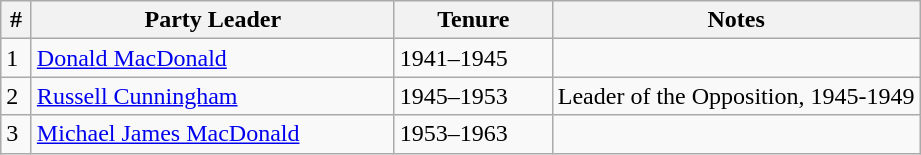<table class="wikitable">
<tr>
<th>#</th>
<th>Party Leader</th>
<th>Tenure</th>
<th style="width: 40%">Notes</th>
</tr>
<tr>
<td>1</td>
<td><a href='#'>Donald MacDonald</a></td>
<td>1941–1945</td>
<td></td>
</tr>
<tr>
<td>2</td>
<td><a href='#'>Russell Cunningham</a></td>
<td>1945–1953</td>
<td>Leader of the Opposition, 1945-1949</td>
</tr>
<tr>
<td>3</td>
<td><a href='#'>Michael James MacDonald</a></td>
<td>1953–1963</td>
<td></td>
</tr>
</table>
